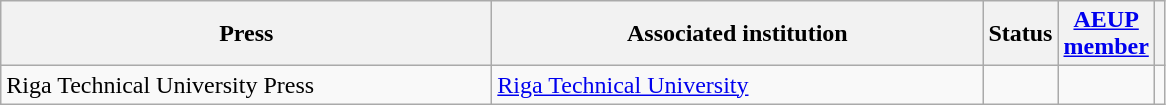<table class="wikitable sortable">
<tr>
<th style="width:20em">Press</th>
<th style="width:20em">Associated institution</th>
<th>Status</th>
<th><a href='#'>AEUP<br>member</a></th>
<th></th>
</tr>
<tr>
<td>Riga Technical University Press</td>
<td><a href='#'>Riga Technical University</a></td>
<td></td>
<td></td>
<td></td>
</tr>
</table>
